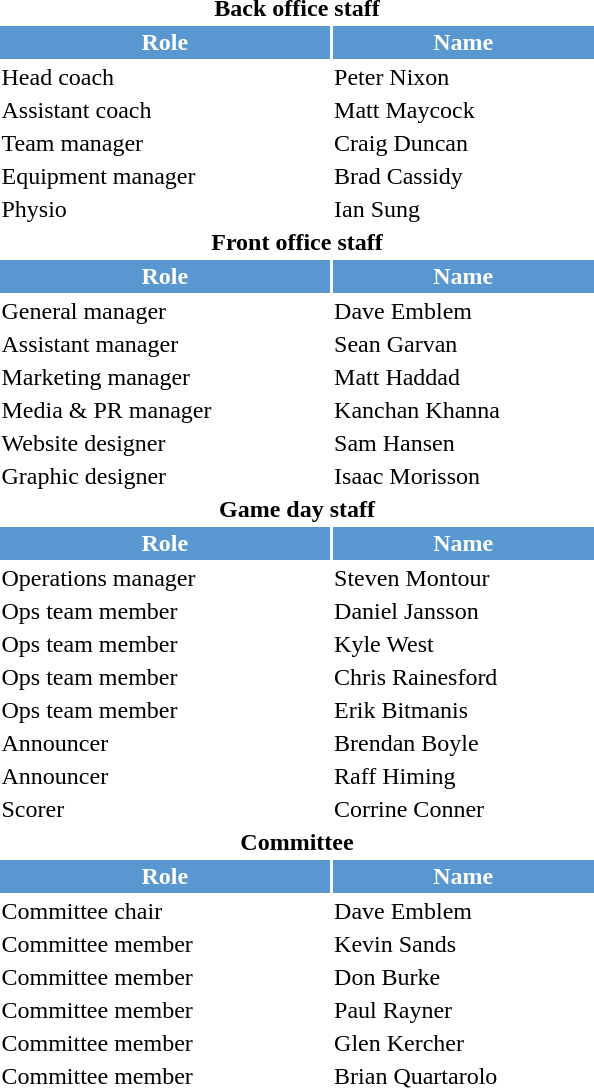<table class="toccolours" style="width:25em">
<tr>
</tr>
<tr>
<th style="color:black;align:center"colspan="2">Back office staff</th>
</tr>
<tr>
<th style="background:#5997d0;color:white;border:#5997d0 1px solid">Role</th>
<th style="background:#5997d0;color:white;border:#5997d0 1px solid">Name</th>
</tr>
<tr>
<td>Head coach</td>
<td> Peter Nixon</td>
</tr>
<tr>
<td>Assistant coach</td>
<td> Matt Maycock</td>
</tr>
<tr>
<td>Team manager</td>
<td> Craig Duncan</td>
</tr>
<tr>
<td>Equipment manager</td>
<td> Brad Cassidy</td>
</tr>
<tr>
<td>Physio</td>
<td> Ian Sung</td>
</tr>
<tr>
<th style="color:black;align:center"colspan="2">Front office staff</th>
</tr>
<tr>
<th style="background:#5997d0;color:white;border:#5997d0 1px solid">Role</th>
<th style="background:#5997d0;color:white;border:#5997d0 1px solid">Name</th>
</tr>
<tr>
<td>General manager</td>
<td> Dave Emblem</td>
</tr>
<tr>
<td>Assistant manager</td>
<td> Sean Garvan</td>
</tr>
<tr>
<td>Marketing manager</td>
<td> Matt Haddad</td>
</tr>
<tr>
<td>Media & PR manager</td>
<td> Kanchan Khanna</td>
</tr>
<tr>
<td>Website designer</td>
<td> Sam Hansen</td>
</tr>
<tr>
<td>Graphic designer</td>
<td> Isaac Morisson</td>
</tr>
<tr>
<th style="color:black;align:center"colspan="2">Game day staff</th>
</tr>
<tr>
<th style="background:#5997d0;color:white;border:#5997d0 1px solid">Role</th>
<th style="background:#5997d0;color:white;border:#5997d0 1px solid">Name</th>
</tr>
<tr>
<td>Operations manager</td>
<td> Steven Montour</td>
</tr>
<tr>
<td>Ops team member</td>
<td> Daniel Jansson</td>
</tr>
<tr>
<td>Ops team member</td>
<td> Kyle West</td>
</tr>
<tr>
<td>Ops team member</td>
<td> Chris Rainesford</td>
</tr>
<tr>
<td>Ops team member</td>
<td> Erik Bitmanis</td>
</tr>
<tr>
<td>Announcer</td>
<td> Brendan Boyle</td>
</tr>
<tr>
<td>Announcer</td>
<td> Raff Himing</td>
</tr>
<tr>
<td>Scorer</td>
<td> Corrine Conner</td>
</tr>
<tr>
<th style="color:black;align:center"colspan="2">Committee</th>
</tr>
<tr>
<th style="background:#5997d0;color:white;border:#5997d0 1px solid">Role</th>
<th style="background:#5997d0;color:white;border:#5997d0 1px solid">Name</th>
</tr>
<tr>
<td>Committee chair</td>
<td> Dave Emblem</td>
</tr>
<tr>
<td>Committee member</td>
<td> Kevin Sands</td>
</tr>
<tr>
<td>Committee member</td>
<td> Don Burke</td>
</tr>
<tr>
<td>Committee member</td>
<td> Paul Rayner</td>
</tr>
<tr>
<td>Committee member</td>
<td> Glen Kercher</td>
</tr>
<tr>
<td>Committee member</td>
<td> Brian Quartarolo</td>
</tr>
<tr>
</tr>
</table>
